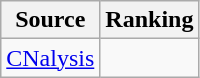<table class="wikitable" style="text-align:center">
<tr>
<th>Source</th>
<th>Ranking</th>
</tr>
<tr>
<td align=left><a href='#'>CNalysis</a></td>
<td></td>
</tr>
</table>
